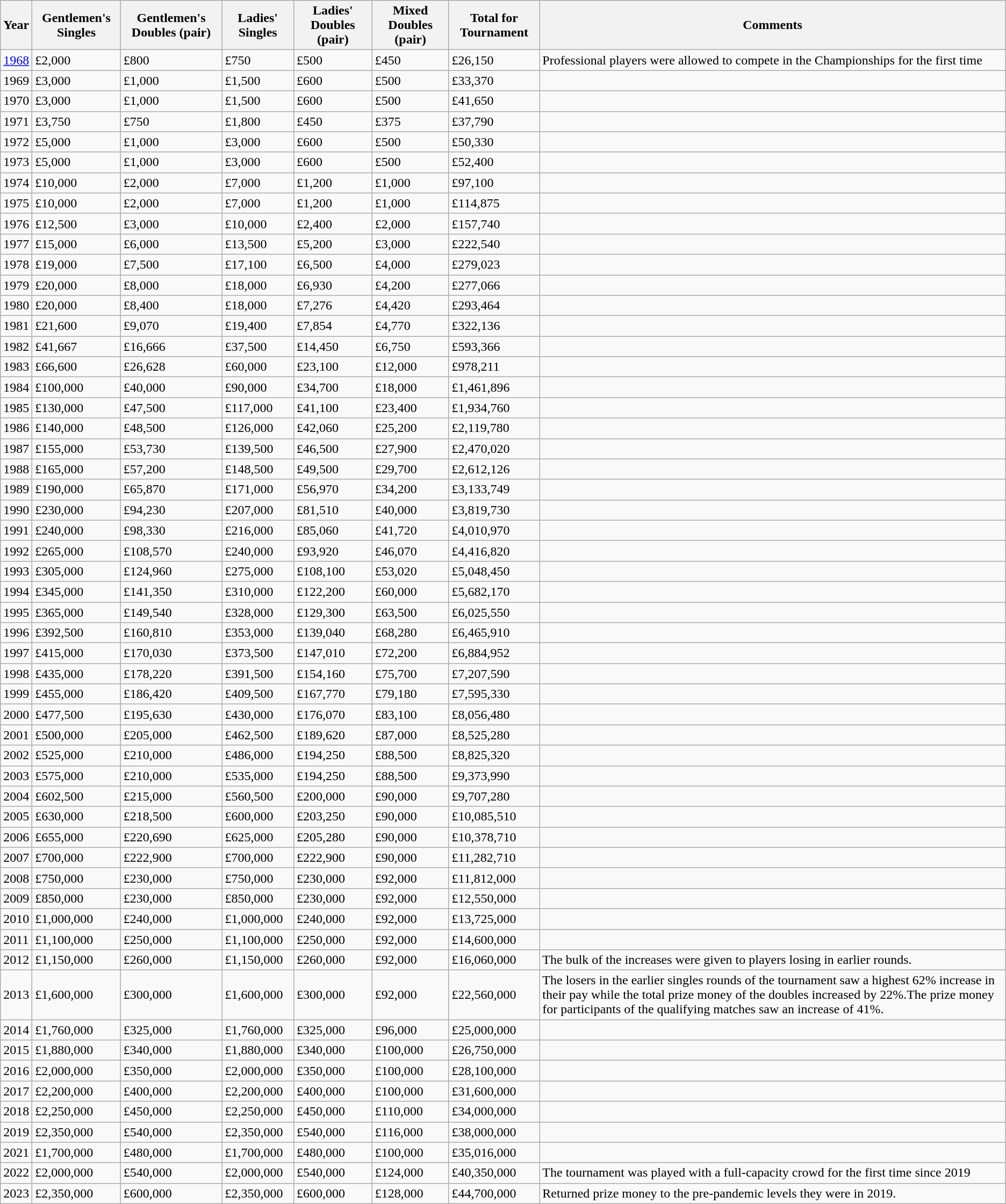<table class="wikitable">
<tr>
<th>Year</th>
<th>Gentlemen's Singles</th>
<th>Gentlemen's Doubles (pair)</th>
<th>Ladies' Singles</th>
<th>Ladies' Doubles (pair)</th>
<th>Mixed Doubles (pair)</th>
<th>Total for Tournament</th>
<th>Comments</th>
</tr>
<tr>
<td><a href='#'>1968</a></td>
<td>£2,000</td>
<td>£800</td>
<td>£750</td>
<td>£500</td>
<td>£450</td>
<td>£26,150</td>
<td>Professional players were allowed to compete in the Championships for the first time</td>
</tr>
<tr>
<td>1969</td>
<td>£3,000</td>
<td>£1,000</td>
<td>£1,500</td>
<td>£600</td>
<td>£500</td>
<td>£33,370</td>
<td></td>
</tr>
<tr>
<td>1970</td>
<td>£3,000</td>
<td>£1,000</td>
<td>£1,500</td>
<td>£600</td>
<td>£500</td>
<td>£41,650</td>
<td></td>
</tr>
<tr>
<td>1971</td>
<td>£3,750</td>
<td>£750</td>
<td>£1,800</td>
<td>£450</td>
<td>£375</td>
<td>£37,790</td>
<td></td>
</tr>
<tr>
<td>1972</td>
<td>£5,000</td>
<td>£1,000</td>
<td>£3,000</td>
<td>£600</td>
<td>£500</td>
<td>£50,330</td>
<td></td>
</tr>
<tr>
<td>1973</td>
<td>£5,000</td>
<td>£1,000</td>
<td>£3,000</td>
<td>£600</td>
<td>£500</td>
<td>£52,400</td>
<td></td>
</tr>
<tr>
<td>1974</td>
<td>£10,000</td>
<td>£2,000</td>
<td>£7,000</td>
<td>£1,200</td>
<td>£1,000</td>
<td>£97,100</td>
<td></td>
</tr>
<tr>
<td>1975</td>
<td>£10,000</td>
<td>£2,000</td>
<td>£7,000</td>
<td>£1,200</td>
<td>£1,000</td>
<td>£114,875</td>
<td></td>
</tr>
<tr>
<td>1976</td>
<td>£12,500</td>
<td>£3,000</td>
<td>£10,000</td>
<td>£2,400</td>
<td>£2,000</td>
<td>£157,740</td>
<td></td>
</tr>
<tr>
<td>1977</td>
<td>£15,000</td>
<td>£6,000</td>
<td>£13,500</td>
<td>£5,200</td>
<td>£3,000</td>
<td>£222,540</td>
<td></td>
</tr>
<tr>
<td>1978</td>
<td>£19,000</td>
<td>£7,500</td>
<td>£17,100</td>
<td>£6,500</td>
<td>£4,000</td>
<td>£279,023</td>
<td></td>
</tr>
<tr>
<td>1979</td>
<td>£20,000</td>
<td>£8,000</td>
<td>£18,000</td>
<td>£6,930</td>
<td>£4,200</td>
<td>£277,066</td>
<td></td>
</tr>
<tr>
<td>1980</td>
<td>£20,000</td>
<td>£8,400</td>
<td>£18,000</td>
<td>£7,276</td>
<td>£4,420</td>
<td>£293,464</td>
<td></td>
</tr>
<tr>
<td>1981</td>
<td>£21,600</td>
<td>£9,070</td>
<td>£19,400</td>
<td>£7,854</td>
<td>£4,770</td>
<td>£322,136</td>
<td></td>
</tr>
<tr>
<td>1982</td>
<td>£41,667</td>
<td>£16,666</td>
<td>£37,500</td>
<td>£14,450</td>
<td>£6,750</td>
<td>£593,366</td>
<td></td>
</tr>
<tr>
<td>1983</td>
<td>£66,600</td>
<td>£26,628</td>
<td>£60,000</td>
<td>£23,100</td>
<td>£12,000</td>
<td>£978,211</td>
<td></td>
</tr>
<tr>
<td>1984</td>
<td>£100,000</td>
<td>£40,000</td>
<td>£90,000</td>
<td>£34,700</td>
<td>£18,000</td>
<td>£1,461,896</td>
<td></td>
</tr>
<tr>
<td>1985</td>
<td>£130,000</td>
<td>£47,500</td>
<td>£117,000</td>
<td>£41,100</td>
<td>£23,400</td>
<td>£1,934,760</td>
<td></td>
</tr>
<tr>
<td>1986</td>
<td>£140,000</td>
<td>£48,500</td>
<td>£126,000</td>
<td>£42,060</td>
<td>£25,200</td>
<td>£2,119,780</td>
<td></td>
</tr>
<tr>
<td>1987</td>
<td>£155,000</td>
<td>£53,730</td>
<td>£139,500</td>
<td>£46,500</td>
<td>£27,900</td>
<td>£2,470,020</td>
<td></td>
</tr>
<tr>
<td>1988</td>
<td>£165,000</td>
<td>£57,200</td>
<td>£148,500</td>
<td>£49,500</td>
<td>£29,700</td>
<td>£2,612,126</td>
<td></td>
</tr>
<tr>
<td>1989</td>
<td>£190,000</td>
<td>£65,870</td>
<td>£171,000</td>
<td>£56,970</td>
<td>£34,200</td>
<td>£3,133,749</td>
<td></td>
</tr>
<tr>
<td>1990</td>
<td>£230,000</td>
<td>£94,230</td>
<td>£207,000</td>
<td>£81,510</td>
<td>£40,000</td>
<td>£3,819,730</td>
<td></td>
</tr>
<tr>
<td>1991</td>
<td>£240,000</td>
<td>£98,330</td>
<td>£216,000</td>
<td>£85,060</td>
<td>£41,720</td>
<td>£4,010,970</td>
<td></td>
</tr>
<tr>
<td>1992</td>
<td>£265,000</td>
<td>£108,570</td>
<td>£240,000</td>
<td>£93,920</td>
<td>£46,070</td>
<td>£4,416,820</td>
<td></td>
</tr>
<tr>
<td>1993</td>
<td>£305,000</td>
<td>£124,960</td>
<td>£275,000</td>
<td>£108,100</td>
<td>£53,020</td>
<td>£5,048,450</td>
<td></td>
</tr>
<tr>
<td>1994</td>
<td>£345,000</td>
<td>£141,350</td>
<td>£310,000</td>
<td>£122,200</td>
<td>£60,000</td>
<td>£5,682,170</td>
<td></td>
</tr>
<tr>
<td>1995</td>
<td>£365,000</td>
<td>£149,540</td>
<td>£328,000</td>
<td>£129,300</td>
<td>£63,500</td>
<td>£6,025,550</td>
<td></td>
</tr>
<tr>
<td>1996</td>
<td>£392,500</td>
<td>£160,810</td>
<td>£353,000</td>
<td>£139,040</td>
<td>£68,280</td>
<td>£6,465,910</td>
<td></td>
</tr>
<tr>
<td>1997</td>
<td>£415,000</td>
<td>£170,030</td>
<td>£373,500</td>
<td>£147,010</td>
<td>£72,200</td>
<td>£6,884,952</td>
<td></td>
</tr>
<tr>
<td>1998</td>
<td>£435,000</td>
<td>£178,220</td>
<td>£391,500</td>
<td>£154,160</td>
<td>£75,700</td>
<td>£7,207,590</td>
<td></td>
</tr>
<tr>
<td>1999</td>
<td>£455,000</td>
<td>£186,420</td>
<td>£409,500</td>
<td>£167,770</td>
<td>£79,180</td>
<td>£7,595,330</td>
<td></td>
</tr>
<tr>
<td>2000</td>
<td>£477,500</td>
<td>£195,630</td>
<td>£430,000</td>
<td>£176,070</td>
<td>£83,100</td>
<td>£8,056,480</td>
<td></td>
</tr>
<tr>
<td>2001</td>
<td>£500,000</td>
<td>£205,000</td>
<td>£462,500</td>
<td>£189,620</td>
<td>£87,000</td>
<td>£8,525,280</td>
<td></td>
</tr>
<tr>
<td>2002</td>
<td>£525,000</td>
<td>£210,000</td>
<td>£486,000</td>
<td>£194,250</td>
<td>£88,500</td>
<td>£8,825,320</td>
<td></td>
</tr>
<tr>
<td>2003</td>
<td>£575,000</td>
<td>£210,000</td>
<td>£535,000</td>
<td>£194,250</td>
<td>£88,500</td>
<td>£9,373,990</td>
<td></td>
</tr>
<tr>
<td>2004</td>
<td>£602,500</td>
<td>£215,000</td>
<td>£560,500</td>
<td>£200,000</td>
<td>£90,000</td>
<td>£9,707,280</td>
<td></td>
</tr>
<tr>
<td>2005</td>
<td>£630,000</td>
<td>£218,500</td>
<td>£600,000</td>
<td>£203,250</td>
<td>£90,000</td>
<td>£10,085,510</td>
<td></td>
</tr>
<tr>
<td>2006</td>
<td>£655,000</td>
<td>£220,690</td>
<td>£625,000</td>
<td>£205,280</td>
<td>£90,000</td>
<td>£10,378,710</td>
<td></td>
</tr>
<tr>
<td>2007</td>
<td>£700,000</td>
<td>£222,900</td>
<td>£700,000</td>
<td>£222,900</td>
<td>£90,000</td>
<td>£11,282,710</td>
<td></td>
</tr>
<tr>
<td>2008</td>
<td>£750,000</td>
<td>£230,000</td>
<td>£750,000</td>
<td>£230,000</td>
<td>£92,000</td>
<td>£11,812,000</td>
<td></td>
</tr>
<tr>
<td>2009</td>
<td>£850,000</td>
<td>£230,000</td>
<td>£850,000</td>
<td>£230,000</td>
<td>£92,000</td>
<td>£12,550,000</td>
<td></td>
</tr>
<tr>
<td>2010</td>
<td>£1,000,000</td>
<td>£240,000</td>
<td>£1,000,000</td>
<td>£240,000</td>
<td>£92,000</td>
<td>£13,725,000</td>
<td></td>
</tr>
<tr>
<td>2011</td>
<td>£1,100,000</td>
<td>£250,000</td>
<td>£1,100,000</td>
<td>£250,000</td>
<td>£92,000</td>
<td>£14,600,000</td>
<td></td>
</tr>
<tr>
<td>2012</td>
<td>£1,150,000</td>
<td>£260,000</td>
<td>£1,150,000</td>
<td>£260,000</td>
<td>£92,000</td>
<td>£16,060,000</td>
<td>The bulk of the increases were given to players losing in earlier rounds.</td>
</tr>
<tr>
<td>2013</td>
<td>£1,600,000</td>
<td>£300,000</td>
<td>£1,600,000</td>
<td>£300,000</td>
<td>£92,000</td>
<td>£22,560,000</td>
<td>The losers in the earlier singles rounds of the tournament saw a highest 62% increase in their pay while the total prize money of the doubles increased by 22%.The prize money for participants of the qualifying matches saw an increase of 41%.</td>
</tr>
<tr>
<td>2014</td>
<td>£1,760,000</td>
<td>£325,000</td>
<td>£1,760,000</td>
<td>£325,000</td>
<td>£96,000</td>
<td>£25,000,000</td>
<td></td>
</tr>
<tr>
<td>2015</td>
<td>£1,880,000</td>
<td>£340,000</td>
<td>£1,880,000</td>
<td>£340,000</td>
<td>£100,000</td>
<td>£26,750,000</td>
<td></td>
</tr>
<tr>
<td>2016</td>
<td>£2,000,000</td>
<td>£350,000</td>
<td>£2,000,000</td>
<td>£350,000</td>
<td>£100,000</td>
<td>£28,100,000</td>
<td></td>
</tr>
<tr>
<td>2017</td>
<td>£2,200,000</td>
<td>£400,000</td>
<td>£2,200,000</td>
<td>£400,000</td>
<td>£100,000</td>
<td>£31,600,000</td>
<td></td>
</tr>
<tr>
<td>2018</td>
<td>£2,250,000</td>
<td>£450,000</td>
<td>£2,250,000</td>
<td>£450,000</td>
<td>£110,000</td>
<td>£34,000,000</td>
<td></td>
</tr>
<tr>
<td>2019</td>
<td>£2,350,000</td>
<td>£540,000</td>
<td>£2,350,000</td>
<td>£540,000</td>
<td>£116,000</td>
<td>£38,000,000</td>
<td></td>
</tr>
<tr>
<td>2021</td>
<td>£1,700,000</td>
<td>£480,000</td>
<td>£1,700,000</td>
<td>£480,000</td>
<td>£100,000</td>
<td>£35,016,000</td>
<td></td>
</tr>
<tr>
<td>2022</td>
<td>£2,000,000</td>
<td>£540,000</td>
<td>£2,000,000</td>
<td>£540,000</td>
<td>£124,000</td>
<td>£40,350,000</td>
<td>The tournament was played with a full-capacity crowd for the first time since 2019</td>
</tr>
<tr>
<td>2023</td>
<td>£2,350,000</td>
<td>£600,000</td>
<td>£2,350,000</td>
<td>£600,000</td>
<td>£128,000</td>
<td>£44,700,000</td>
<td>Returned prize money to the pre-pandemic levels they were in 2019.</td>
</tr>
</table>
